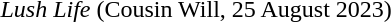<table class="collapsible collapsed" style="text-align:left;">
<tr>
<td><em>Lush Life</em> (Cousin Will, 25 August 2023)</td>
</tr>
<tr>
<td><br></td>
</tr>
</table>
